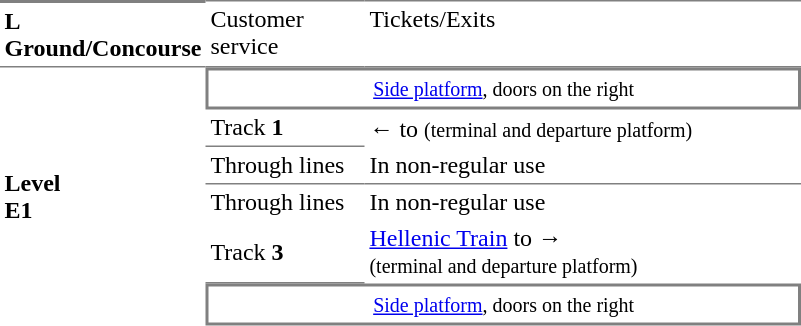<table border=0 cellspacing=0 cellpadding=3>
<tr>
<td style="border-bottom:solid 1px gray;border-top:solid 2px gray;" width=50 valign=top><strong>L<br>Ground/Concourse</strong></td>
<td style="border-top:solid 1px gray;border-bottom:solid 1px gray;" width=100 valign=top>Customer service</td>
<td style="border-top:solid 1px gray;border-bottom:solid 1px gray;" width=285 valign=top>Tickets/Exits</td>
</tr>
<tr>
<td rowspan="6"><strong>Level<br>Ε1</strong></td>
<td colspan="2" style="border-top:solid 2px gray;border-right:solid 2px gray;border-left:solid 2px gray;border-bottom:solid 2px gray;text-align:center;"><small><a href='#'>Side platform</a>, doors on the right</small></td>
</tr>
<tr>
<td style="border-bottom:solid 1px gray;">Track <strong>1</strong></td>
<td>←  to <small>(terminal and departure platform)</small></td>
</tr>
<tr>
<td style="border-bottom:solid 1px gray;">Through lines</td>
<td style="border-bottom:solid 1px gray;">In non-regular use</td>
</tr>
<tr>
<td>Through lines</td>
<td>In non-regular use</td>
</tr>
<tr>
<td style="border-bottom:solid 1px gray;">Track <strong>3</strong></td>
<td><a href='#'>Hellenic Train</a> to  →<br><small>(terminal and departure platform)</small></td>
</tr>
<tr>
<td style="border-top:solid 2px gray;border-right:solid 2px gray;border-left:solid 2px gray;border-bottom:solid 2px gray;text-align:center;" colspan=2><small><a href='#'>Side platform</a>, doors on the right</small></td>
</tr>
</table>
